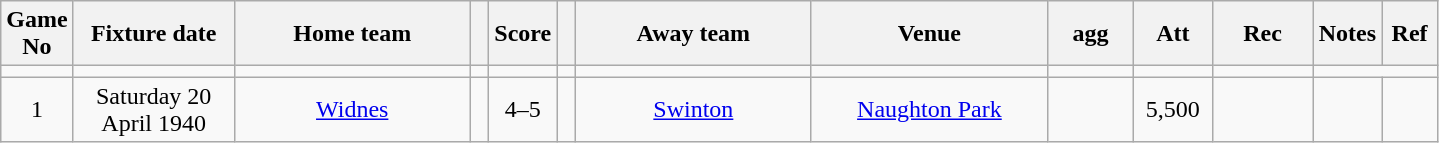<table class="wikitable" style="text-align:center;">
<tr>
<th width=20 abbr="No">Game No</th>
<th width=100 abbr="Date">Fixture date</th>
<th width=150 abbr="Home team">Home team</th>
<th width=5 abbr="space"></th>
<th width=20 abbr="Score">Score</th>
<th width=5 abbr="space"></th>
<th width=150 abbr="Away team">Away team</th>
<th width=150 abbr="Venue">Venue</th>
<th width=50 abbr="agg">agg</th>
<th width=45 abbr="Att">Att</th>
<th width=60 abbr="Rec">Rec</th>
<th width=20 abbr="Notes">Notes</th>
<th width=30 abbr="Ref">Ref</th>
</tr>
<tr>
<td></td>
<td></td>
<td></td>
<td></td>
<td></td>
<td></td>
<td></td>
<td></td>
<td></td>
<td></td>
<td></td>
</tr>
<tr>
<td>1</td>
<td>Saturday 20 April 1940</td>
<td><a href='#'>Widnes</a></td>
<td></td>
<td>4–5</td>
<td></td>
<td><a href='#'>Swinton</a></td>
<td><a href='#'>Naughton Park</a></td>
<td></td>
<td>5,500</td>
<td></td>
<td></td>
<td></td>
</tr>
</table>
